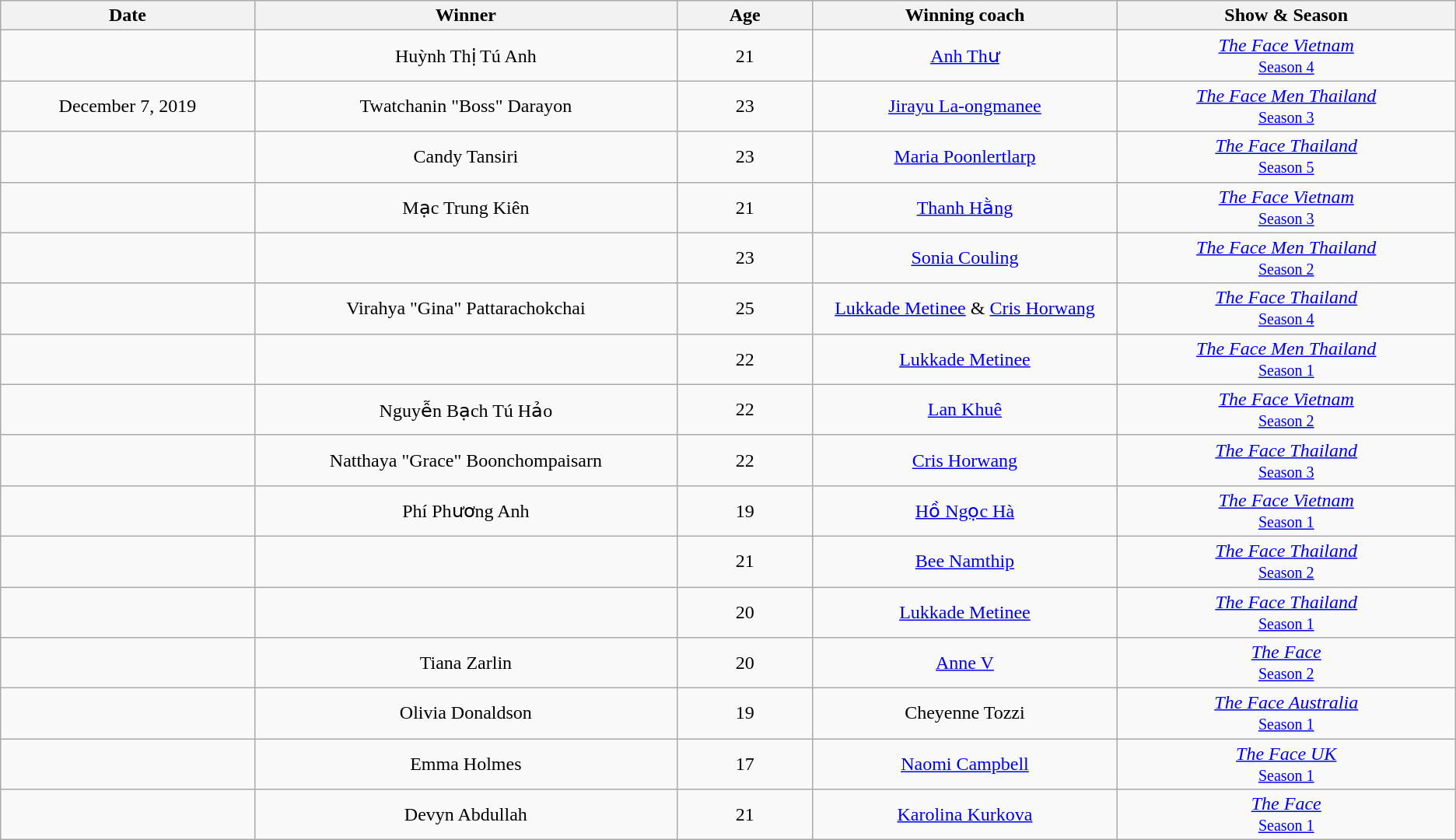<table class="wikitable sortable collapsible autocollapse" style="text-align:center;">
<tr>
<th width=15%>Date</th>
<th width=25%>Winner</th>
<th width=8%>Age</th>
<th width=18%>Winning coach</th>
<th width=20%>Show & Season</th>
</tr>
<tr>
<td></td>
<td>Huỳnh Thị Tú Anh</td>
<td>21</td>
<td><a href='#'>Anh Thư</a></td>
<td><em><a href='#'>The Face Vietnam</a></em><br><small><a href='#'>Season 4</a></small></td>
</tr>
<tr>
<td>December 7, 2019</td>
<td>Twatchanin "Boss" Darayon</td>
<td>23</td>
<td><a href='#'>Jirayu La-ongmanee</a></td>
<td><em><a href='#'>The Face Men Thailand</a></em><br><small><a href='#'>Season 3</a></small></td>
</tr>
<tr>
<td></td>
<td>Candy Tansiri</td>
<td>23</td>
<td><a href='#'>Maria Poonlertlarp</a></td>
<td><em><a href='#'>The Face Thailand</a></em><br><small><a href='#'>Season 5</a></small></td>
</tr>
<tr>
<td></td>
<td>Mạc Trung Kiên</td>
<td>21</td>
<td><a href='#'>Thanh Hằng</a></td>
<td><em><a href='#'>The Face Vietnam</a></em><br><small><a href='#'>Season 3</a></small></td>
</tr>
<tr>
<td></td>
<td></td>
<td>23</td>
<td><a href='#'>Sonia Couling</a></td>
<td><em><a href='#'>The Face Men Thailand</a></em><br><small><a href='#'>Season 2</a></small></td>
</tr>
<tr>
<td></td>
<td>Virahya "Gina" Pattarachokchai</td>
<td>25</td>
<td><a href='#'>Lukkade Metinee</a> & <a href='#'>Cris Horwang</a></td>
<td><em><a href='#'>The Face Thailand</a></em><br><small><a href='#'>Season 4</a></small></td>
</tr>
<tr>
<td></td>
<td></td>
<td>22</td>
<td><a href='#'>Lukkade Metinee</a></td>
<td><em><a href='#'>The Face Men Thailand</a></em><br><small><a href='#'>Season 1</a></small></td>
</tr>
<tr>
<td></td>
<td>Nguyễn Bạch Tú Hảo</td>
<td>22</td>
<td><a href='#'>Lan Khuê</a></td>
<td><em><a href='#'>The Face Vietnam</a></em><br><small><a href='#'>Season 2</a></small></td>
</tr>
<tr>
<td></td>
<td>Natthaya "Grace" Boonchompaisarn</td>
<td>22</td>
<td><a href='#'>Cris Horwang</a></td>
<td><em><a href='#'>The Face Thailand</a></em><br><small><a href='#'>Season 3</a></small></td>
</tr>
<tr>
<td></td>
<td>Phí Phương Anh</td>
<td>19</td>
<td><a href='#'>Hồ Ngọc Hà</a></td>
<td><em><a href='#'>The Face Vietnam</a></em><br><small><a href='#'>Season 1</a></small></td>
</tr>
<tr>
<td></td>
<td></td>
<td>21</td>
<td><a href='#'>Bee Namthip</a></td>
<td><em><a href='#'>The Face Thailand</a></em><br><small><a href='#'>Season 2</a></small></td>
</tr>
<tr>
<td></td>
<td></td>
<td>20</td>
<td><a href='#'>Lukkade Metinee</a></td>
<td><em><a href='#'>The Face Thailand</a></em><br><small><a href='#'>Season 1</a></small></td>
</tr>
<tr>
<td></td>
<td>Tiana Zarlin</td>
<td>20</td>
<td><a href='#'>Anne V</a></td>
<td><em><a href='#'>The Face</a></em><br><small><a href='#'>Season 2</a></small></td>
</tr>
<tr>
<td></td>
<td>Olivia Donaldson</td>
<td>19</td>
<td>Cheyenne Tozzi</td>
<td><em><a href='#'>The Face Australia</a></em><br><small><a href='#'>Season 1</a></small></td>
</tr>
<tr>
<td></td>
<td>Emma Holmes</td>
<td>17</td>
<td><a href='#'>Naomi Campbell</a></td>
<td><em><a href='#'>The Face UK</a></em><br><small><a href='#'>Season 1</a></small></td>
</tr>
<tr>
<td></td>
<td>Devyn Abdullah</td>
<td>21</td>
<td><a href='#'>Karolina Kurkova</a></td>
<td><em><a href='#'>The Face</a></em><br><small><a href='#'>Season 1</a></small></td>
</tr>
</table>
